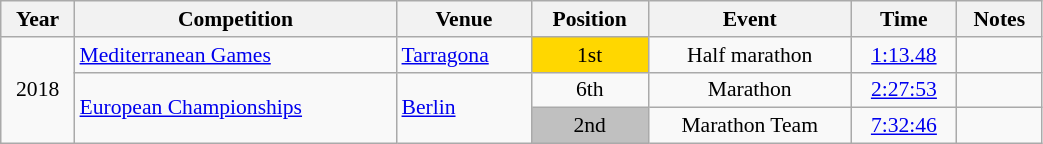<table class="wikitable" width=55% style="font-size:90%; text-align:center;">
<tr>
<th>Year</th>
<th>Competition</th>
<th>Venue</th>
<th>Position</th>
<th>Event</th>
<th>Time</th>
<th>Notes</th>
</tr>
<tr>
<td rowspan=3>2018</td>
<td align=left><a href='#'>Mediterranean Games</a></td>
<td align=left> <a href='#'>Tarragona</a></td>
<td bgcolor=gold>1st</td>
<td>Half marathon</td>
<td><a href='#'>1:13.48</a></td>
<td></td>
</tr>
<tr>
<td rowspan=2 align=left><a href='#'>European Championships</a></td>
<td rowspan=2 align=left> <a href='#'>Berlin</a></td>
<td>6th</td>
<td>Marathon</td>
<td><a href='#'>2:27:53</a></td>
<td></td>
</tr>
<tr>
<td bgcolor=silver>2nd</td>
<td>Marathon Team</td>
<td><a href='#'>7:32:46</a></td>
<td></td>
</tr>
</table>
